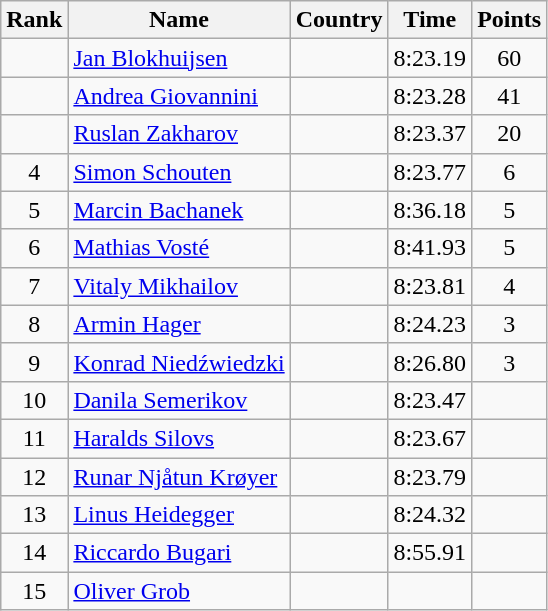<table class="wikitable sortable" style="text-align:center">
<tr>
<th>Rank</th>
<th>Name</th>
<th>Country</th>
<th>Time</th>
<th>Points</th>
</tr>
<tr>
<td></td>
<td align=left><a href='#'>Jan Blokhuijsen</a></td>
<td align=left></td>
<td>8:23.19</td>
<td>60</td>
</tr>
<tr>
<td></td>
<td align=left><a href='#'>Andrea Giovannini</a></td>
<td align=left></td>
<td>8:23.28</td>
<td>41</td>
</tr>
<tr>
<td></td>
<td align=left><a href='#'>Ruslan Zakharov</a></td>
<td align=left></td>
<td>8:23.37</td>
<td>20</td>
</tr>
<tr>
<td>4</td>
<td align=left><a href='#'>Simon Schouten</a></td>
<td align=left></td>
<td>8:23.77</td>
<td>6</td>
</tr>
<tr>
<td>5</td>
<td align=left><a href='#'>Marcin Bachanek</a></td>
<td align=left></td>
<td>8:36.18</td>
<td>5</td>
</tr>
<tr>
<td>6</td>
<td align=left><a href='#'>Mathias Vosté</a></td>
<td align=left></td>
<td>8:41.93</td>
<td>5</td>
</tr>
<tr>
<td>7</td>
<td align=left><a href='#'>Vitaly Mikhailov</a></td>
<td align=left></td>
<td>8:23.81</td>
<td>4</td>
</tr>
<tr>
<td>8</td>
<td align=left><a href='#'>Armin Hager</a></td>
<td align=left></td>
<td>8:24.23</td>
<td>3</td>
</tr>
<tr>
<td>9</td>
<td align=left><a href='#'>Konrad Niedźwiedzki</a></td>
<td align=left></td>
<td>8:26.80</td>
<td>3</td>
</tr>
<tr>
<td>10</td>
<td align=left><a href='#'>Danila Semerikov</a></td>
<td align=left></td>
<td>8:23.47</td>
<td></td>
</tr>
<tr>
<td>11</td>
<td align=left><a href='#'>Haralds Silovs</a></td>
<td align=left></td>
<td>8:23.67</td>
<td></td>
</tr>
<tr>
<td>12</td>
<td align=left><a href='#'>Runar Njåtun Krøyer</a></td>
<td align=left></td>
<td>8:23.79</td>
<td></td>
</tr>
<tr>
<td>13</td>
<td align=left><a href='#'>Linus Heidegger</a></td>
<td align=left></td>
<td>8:24.32</td>
<td></td>
</tr>
<tr>
<td>14</td>
<td align=left><a href='#'>Riccardo Bugari</a></td>
<td align=left></td>
<td>8:55.91</td>
<td></td>
</tr>
<tr>
<td>15</td>
<td align=left><a href='#'>Oliver Grob</a></td>
<td align=left></td>
<td></td>
<td></td>
</tr>
</table>
